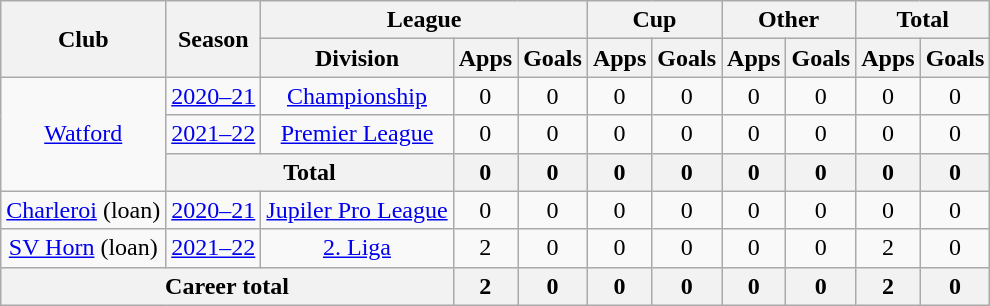<table class="wikitable" style="text-align:center">
<tr>
<th rowspan="2">Club</th>
<th rowspan="2">Season</th>
<th colspan="3">League</th>
<th colspan="2">Cup</th>
<th colspan="2">Other</th>
<th colspan="2">Total</th>
</tr>
<tr>
<th>Division</th>
<th>Apps</th>
<th>Goals</th>
<th>Apps</th>
<th>Goals</th>
<th>Apps</th>
<th>Goals</th>
<th>Apps</th>
<th>Goals</th>
</tr>
<tr>
<td rowspan="3"><a href='#'>Watford</a></td>
<td><a href='#'>2020–21</a></td>
<td><a href='#'>Championship</a></td>
<td>0</td>
<td>0</td>
<td>0</td>
<td>0</td>
<td>0</td>
<td>0</td>
<td>0</td>
<td>0</td>
</tr>
<tr>
<td><a href='#'>2021–22</a></td>
<td><a href='#'>Premier League</a></td>
<td>0</td>
<td>0</td>
<td>0</td>
<td>0</td>
<td>0</td>
<td>0</td>
<td>0</td>
<td>0</td>
</tr>
<tr>
<th colspan="2">Total</th>
<th>0</th>
<th>0</th>
<th>0</th>
<th>0</th>
<th>0</th>
<th>0</th>
<th>0</th>
<th>0</th>
</tr>
<tr>
<td><a href='#'>Charleroi</a> (loan)</td>
<td><a href='#'>2020–21</a></td>
<td><a href='#'>Jupiler Pro League</a></td>
<td>0</td>
<td>0</td>
<td>0</td>
<td>0</td>
<td>0</td>
<td>0</td>
<td>0</td>
<td>0</td>
</tr>
<tr>
<td><a href='#'>SV Horn</a> (loan)</td>
<td><a href='#'>2021–22</a></td>
<td><a href='#'>2. Liga</a></td>
<td>2</td>
<td>0</td>
<td>0</td>
<td>0</td>
<td>0</td>
<td>0</td>
<td>2</td>
<td>0</td>
</tr>
<tr>
<th colspan="3">Career total</th>
<th>2</th>
<th>0</th>
<th>0</th>
<th>0</th>
<th>0</th>
<th>0</th>
<th>2</th>
<th>0</th>
</tr>
</table>
